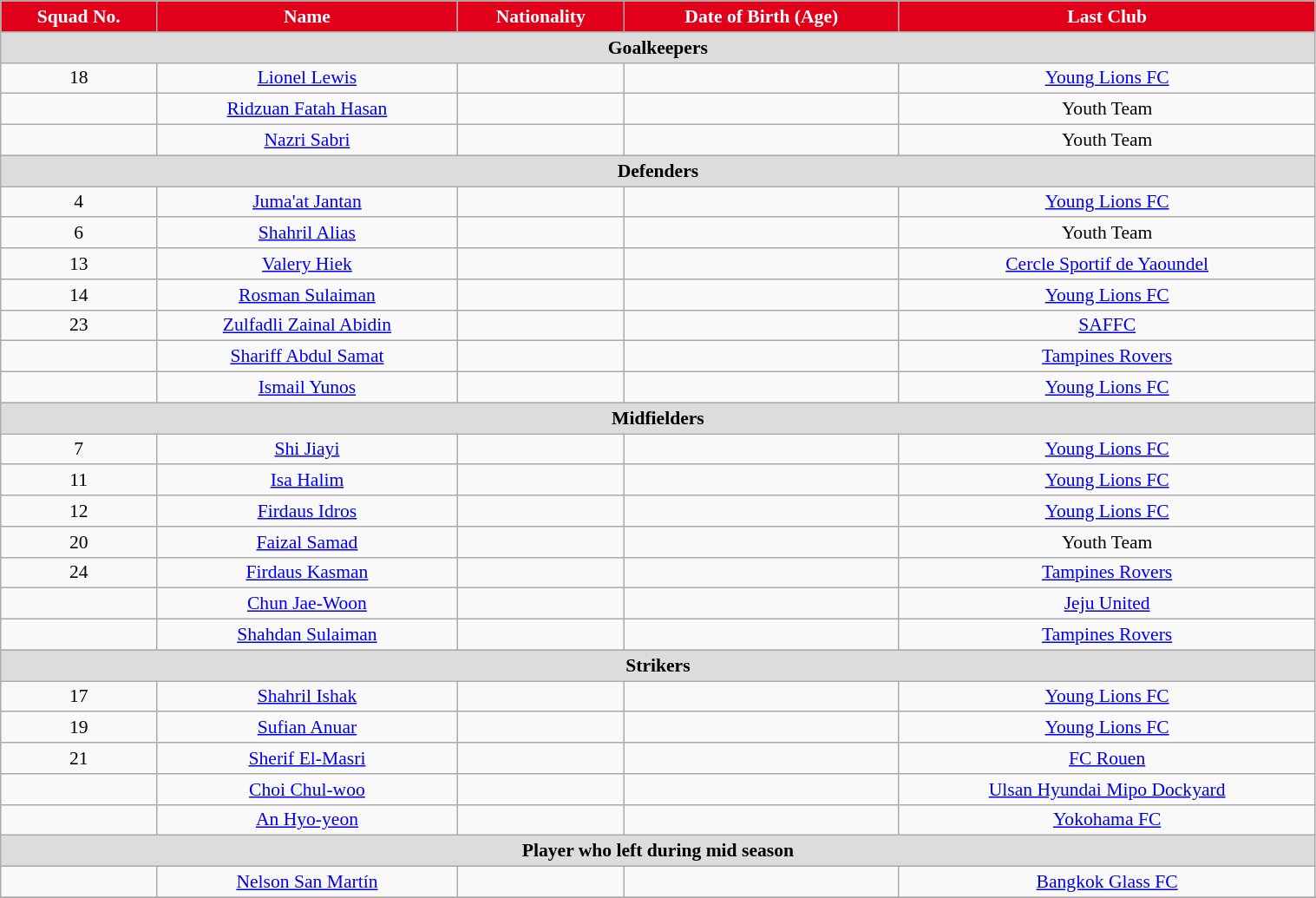<table class="wikitable" style="text-align:center; font-size:90%; width:80%;">
<tr>
<th style="background:#e1001a; color:white; text-align:center;">Squad No.</th>
<th style="background:#e1001a; color:white; text-align:center;">Name</th>
<th style="background:#e1001a; color:white; text-align:center;">Nationality</th>
<th style="background:#e1001a; color:white; text-align:center;">Date of Birth (Age)</th>
<th style="background:#e1001a; color:white; text-align:center;">Last Club</th>
</tr>
<tr>
<th colspan="5" style="background:#dcdcdc; text-align:center">Goalkeepers</th>
</tr>
<tr>
<td>18</td>
<td><a href='#'>Lionel Lewis</a></td>
<td></td>
<td></td>
<td> <a href='#'>Young Lions FC</a></td>
</tr>
<tr>
<td></td>
<td><a href='#'>Ridzuan Fatah Hasan</a></td>
<td></td>
<td></td>
<td>Youth Team</td>
</tr>
<tr>
<td></td>
<td><a href='#'>Nazri Sabri</a></td>
<td></td>
<td></td>
<td>Youth Team</td>
</tr>
<tr>
<th colspan="5" style="background:#dcdcdc; text-align:center">Defenders</th>
</tr>
<tr>
<td>4</td>
<td><a href='#'>Juma'at Jantan</a></td>
<td></td>
<td></td>
<td> <a href='#'>Young Lions FC</a></td>
</tr>
<tr>
<td>6</td>
<td><a href='#'>Shahril Alias</a></td>
<td></td>
<td></td>
<td>Youth Team</td>
</tr>
<tr>
<td>13</td>
<td><a href='#'>Valery Hiek</a></td>
<td></td>
<td></td>
<td> <a href='#'>Cercle Sportif de Yaoundel</a></td>
</tr>
<tr>
<td>14</td>
<td><a href='#'>Rosman Sulaiman</a></td>
<td></td>
<td></td>
<td> <a href='#'>Young Lions FC</a></td>
</tr>
<tr>
<td>23</td>
<td><a href='#'>Zulfadli Zainal Abidin</a></td>
<td></td>
<td></td>
<td> <a href='#'>SAFFC</a></td>
</tr>
<tr>
<td></td>
<td><a href='#'>Shariff Abdul Samat</a></td>
<td></td>
<td></td>
<td> <a href='#'>Tampines Rovers</a></td>
</tr>
<tr>
<td></td>
<td><a href='#'>Ismail Yunos</a></td>
<td></td>
<td></td>
<td> <a href='#'>Young Lions FC</a></td>
</tr>
<tr>
<th colspan="5" style="background:#dcdcdc; text-align:center">Midfielders</th>
</tr>
<tr>
<td>7</td>
<td><a href='#'>Shi Jiayi</a></td>
<td></td>
<td></td>
<td> <a href='#'>Young Lions FC</a></td>
</tr>
<tr>
<td>11</td>
<td><a href='#'>Isa Halim</a></td>
<td></td>
<td></td>
<td> <a href='#'>Young Lions FC</a></td>
</tr>
<tr>
<td>12</td>
<td><a href='#'>Firdaus Idros</a></td>
<td></td>
<td></td>
<td> <a href='#'>Young Lions FC</a></td>
</tr>
<tr>
<td>20</td>
<td><a href='#'>Faizal Samad</a></td>
<td></td>
<td></td>
<td>Youth Team</td>
</tr>
<tr>
<td>24</td>
<td><a href='#'>Firdaus Kasman</a></td>
<td></td>
<td></td>
<td> <a href='#'>Tampines Rovers</a></td>
</tr>
<tr>
<td></td>
<td><a href='#'>Chun Jae-Woon</a></td>
<td></td>
<td></td>
<td> <a href='#'>Jeju United</a></td>
</tr>
<tr>
<td></td>
<td><a href='#'>Shahdan Sulaiman</a></td>
<td></td>
<td></td>
<td> <a href='#'>Tampines Rovers</a></td>
</tr>
<tr>
<th colspan="5" style="background:#dcdcdc; text-align:center">Strikers</th>
</tr>
<tr>
<td>17</td>
<td><a href='#'>Shahril Ishak</a></td>
<td></td>
<td></td>
<td> <a href='#'>Young Lions FC</a></td>
</tr>
<tr>
<td>19</td>
<td><a href='#'>Sufian Anuar</a></td>
<td></td>
<td></td>
<td> <a href='#'>Young Lions FC</a></td>
</tr>
<tr>
<td>21</td>
<td><a href='#'>Sherif El-Masri</a></td>
<td></td>
<td></td>
<td> <a href='#'>FC Rouen</a></td>
</tr>
<tr>
<td></td>
<td><a href='#'>Choi Chul-woo</a></td>
<td></td>
<td></td>
<td> <a href='#'>Ulsan Hyundai Mipo Dockyard</a></td>
</tr>
<tr>
<td></td>
<td><a href='#'>An Hyo-yeon</a></td>
<td></td>
<td></td>
<td> <a href='#'>Yokohama FC</a></td>
</tr>
<tr>
<th colspan="5" style="background:#dcdcdc; text-align:center">Player who left during mid season</th>
</tr>
<tr>
<td></td>
<td><a href='#'>Nelson San Martín</a></td>
<td></td>
<td></td>
<td> <a href='#'>Bangkok Glass FC</a></td>
</tr>
<tr>
</tr>
</table>
